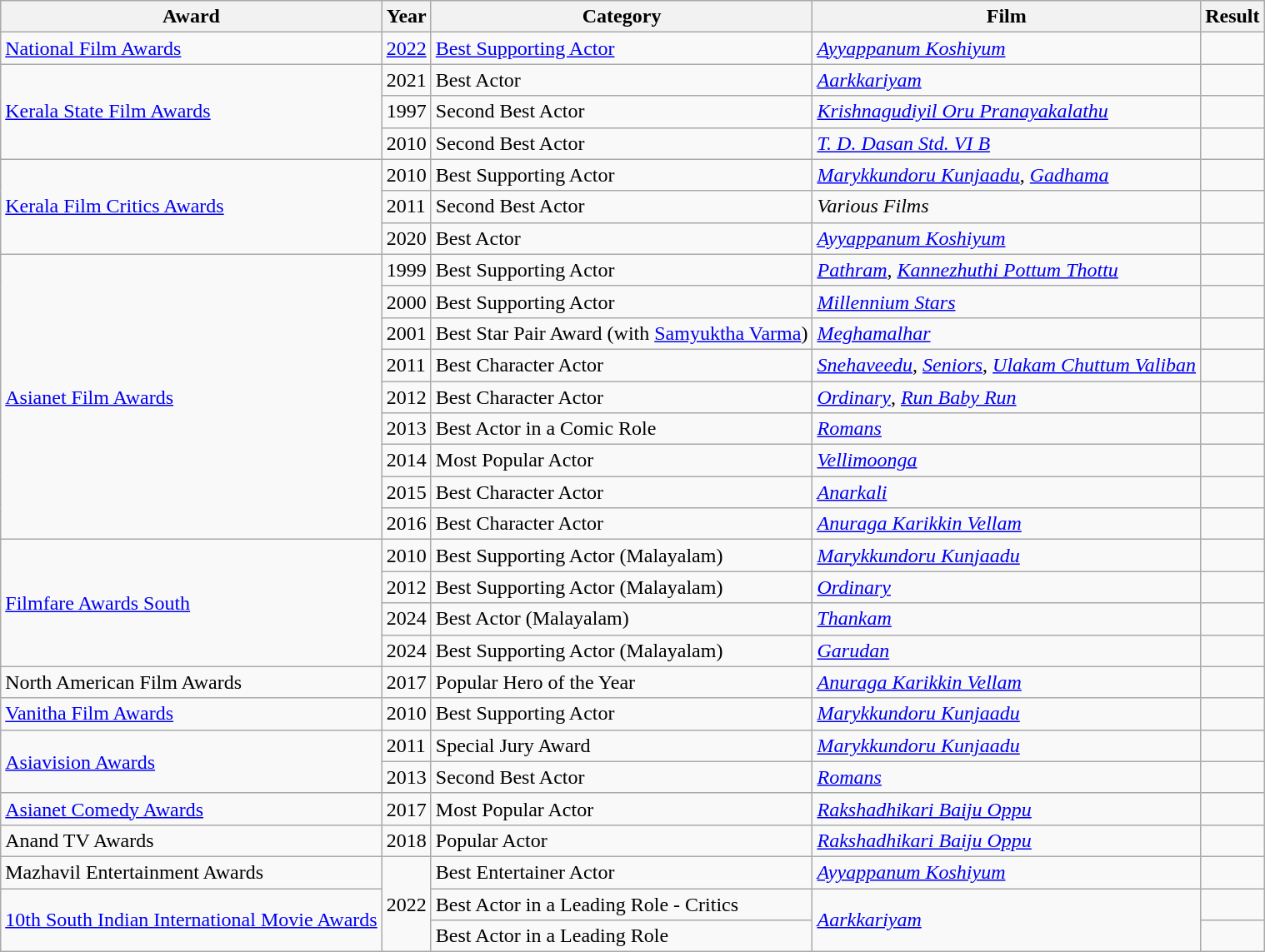<table class="wikitable sortable">
<tr>
<th>Award</th>
<th>Year</th>
<th>Category</th>
<th>Film</th>
<th>Result</th>
</tr>
<tr>
<td><a href='#'>National Film Awards</a></td>
<td><a href='#'>2022</a></td>
<td><a href='#'>Best Supporting Actor</a></td>
<td><em><a href='#'>Ayyappanum Koshiyum</a></em></td>
<td></td>
</tr>
<tr>
<td rowspan="3"><a href='#'>Kerala State Film Awards</a></td>
<td>2021</td>
<td>Best Actor</td>
<td><em><a href='#'>Aarkkariyam</a></em></td>
<td></td>
</tr>
<tr>
<td>1997</td>
<td>Second Best Actor</td>
<td><em><a href='#'>Krishnagudiyil Oru Pranayakalathu</a></em></td>
<td></td>
</tr>
<tr>
<td>2010</td>
<td>Second Best Actor</td>
<td><em><a href='#'>T. D. Dasan Std. VI B</a></em></td>
<td></td>
</tr>
<tr>
<td rowspan="3"><a href='#'>Kerala Film Critics Awards</a></td>
<td>2010</td>
<td>Best Supporting Actor</td>
<td><em><a href='#'>Marykkundoru Kunjaadu</a></em>, <em><a href='#'>Gadhama</a></em></td>
<td></td>
</tr>
<tr>
<td>2011</td>
<td>Second Best Actor</td>
<td><em>Various Films</em></td>
<td></td>
</tr>
<tr>
<td>2020</td>
<td>Best Actor</td>
<td><em><a href='#'>Ayyappanum Koshiyum</a></em></td>
<td></td>
</tr>
<tr>
<td rowspan="9"><a href='#'>Asianet Film Awards</a></td>
<td>1999</td>
<td>Best Supporting Actor</td>
<td><em><a href='#'>Pathram</a></em>, <em><a href='#'>Kannezhuthi Pottum Thottu</a></em></td>
<td></td>
</tr>
<tr>
<td>2000</td>
<td>Best Supporting Actor</td>
<td><em><a href='#'>Millennium Stars</a></em></td>
<td></td>
</tr>
<tr>
<td>2001</td>
<td>Best Star Pair Award (with <a href='#'>Samyuktha Varma</a>)</td>
<td><em><a href='#'>Meghamalhar</a></em></td>
<td></td>
</tr>
<tr>
<td>2011</td>
<td>Best Character Actor</td>
<td><em><a href='#'>Snehaveedu</a></em>, <em><a href='#'>Seniors</a></em>, <em><a href='#'>Ulakam Chuttum Valiban</a></em></td>
<td></td>
</tr>
<tr>
<td>2012</td>
<td>Best Character Actor</td>
<td><em><a href='#'>Ordinary</a></em>, <em><a href='#'>Run Baby Run</a></em></td>
<td></td>
</tr>
<tr>
<td>2013</td>
<td>Best Actor in a Comic Role</td>
<td><em><a href='#'>Romans</a></em></td>
<td></td>
</tr>
<tr>
<td>2014</td>
<td>Most Popular Actor</td>
<td><em><a href='#'>Vellimoonga</a></em></td>
<td></td>
</tr>
<tr>
<td>2015</td>
<td>Best Character Actor</td>
<td><em><a href='#'>Anarkali</a></em></td>
<td></td>
</tr>
<tr>
<td>2016</td>
<td>Best Character Actor</td>
<td><em><a href='#'>Anuraga Karikkin Vellam</a></em></td>
<td></td>
</tr>
<tr>
<td rowspan="4"><a href='#'>Filmfare Awards South</a></td>
<td>2010</td>
<td>Best Supporting Actor (Malayalam)</td>
<td><em><a href='#'>Marykkundoru Kunjaadu</a></em></td>
<td></td>
</tr>
<tr>
<td>2012</td>
<td>Best Supporting Actor (Malayalam)</td>
<td><em><a href='#'>Ordinary</a></em></td>
<td></td>
</tr>
<tr>
<td>2024</td>
<td>Best Actor (Malayalam)</td>
<td><em><a href='#'>Thankam</a></em></td>
<td></td>
</tr>
<tr>
<td>2024</td>
<td>Best Supporting Actor (Malayalam)</td>
<td><em><a href='#'>Garudan</a></em></td>
<td></td>
</tr>
<tr>
<td>North American Film Awards</td>
<td>2017</td>
<td>Popular Hero of the Year</td>
<td><em><a href='#'>Anuraga Karikkin Vellam</a></em></td>
<td></td>
</tr>
<tr>
<td><a href='#'>Vanitha Film Awards</a></td>
<td>2010</td>
<td>Best Supporting Actor</td>
<td><em><a href='#'>Marykkundoru Kunjaadu</a></em></td>
<td></td>
</tr>
<tr>
<td rowspan="2"><a href='#'>Asiavision Awards</a></td>
<td>2011</td>
<td>Special Jury Award</td>
<td><em><a href='#'>Marykkundoru Kunjaadu</a></em></td>
<td></td>
</tr>
<tr>
<td>2013</td>
<td>Second Best Actor</td>
<td><em><a href='#'>Romans</a></em></td>
<td></td>
</tr>
<tr>
<td><a href='#'>Asianet Comedy Awards</a></td>
<td>2017</td>
<td>Most Popular Actor</td>
<td><em><a href='#'>Rakshadhikari Baiju Oppu</a></em></td>
<td></td>
</tr>
<tr>
<td>Anand TV Awards</td>
<td>2018</td>
<td>Popular Actor</td>
<td><em><a href='#'>Rakshadhikari Baiju Oppu</a></em></td>
<td></td>
</tr>
<tr>
<td>Mazhavil Entertainment Awards</td>
<td rowspan=3>2022</td>
<td>Best Entertainer Actor</td>
<td><em><a href='#'>Ayyappanum Koshiyum</a></em></td>
<td></td>
</tr>
<tr>
<td rowspan=2><a href='#'>10th South Indian International Movie Awards</a></td>
<td>Best Actor in a Leading Role - Critics</td>
<td rowspan=2><em><a href='#'>Aarkkariyam</a></em></td>
<td></td>
</tr>
<tr>
<td>Best Actor in a Leading Role</td>
<td></td>
</tr>
</table>
